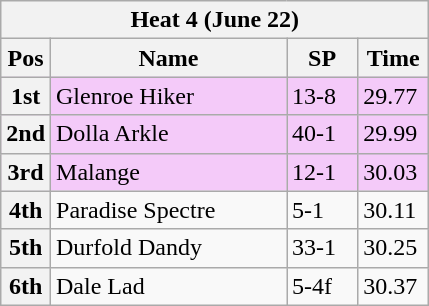<table class="wikitable">
<tr>
<th colspan="6">Heat 4 (June 22)</th>
</tr>
<tr>
<th width=20>Pos</th>
<th width=150>Name</th>
<th width=40>SP</th>
<th width=40>Time</th>
</tr>
<tr style="background: #f4caf9;">
<th>1st</th>
<td>Glenroe Hiker</td>
<td>13-8</td>
<td>29.77</td>
</tr>
<tr style="background: #f4caf9;">
<th>2nd</th>
<td>Dolla Arkle</td>
<td>40-1</td>
<td>29.99</td>
</tr>
<tr style="background: #f4caf9;">
<th>3rd</th>
<td>Malange</td>
<td>12-1</td>
<td>30.03</td>
</tr>
<tr>
<th>4th</th>
<td>Paradise Spectre</td>
<td>5-1</td>
<td>30.11</td>
</tr>
<tr>
<th>5th</th>
<td>Durfold Dandy</td>
<td>33-1</td>
<td>30.25</td>
</tr>
<tr>
<th>6th</th>
<td>Dale Lad</td>
<td>5-4f</td>
<td>30.37</td>
</tr>
</table>
